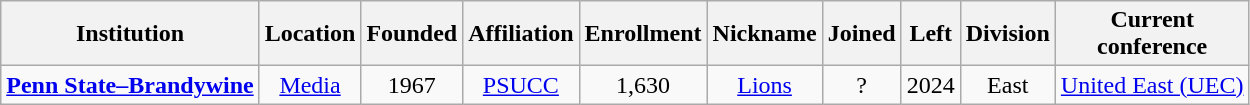<table class="sortable wikitable" style="text-align:center;">
<tr>
<th>Institution</th>
<th>Location</th>
<th>Founded</th>
<th>Affiliation</th>
<th>Enrollment</th>
<th>Nickname</th>
<th>Joined</th>
<th>Left</th>
<th>Division</th>
<th>Current<br>conference</th>
</tr>
<tr>
<td><strong><a href='#'>Penn State–Brandywine</a></strong></td>
<td><a href='#'>Media</a></td>
<td>1967</td>
<td><a href='#'>PSUCC</a></td>
<td>1,630</td>
<td><a href='#'>Lions</a></td>
<td>?</td>
<td>2024</td>
<td>East</td>
<td><a href='#'>United East (UEC)</a></td>
</tr>
</table>
